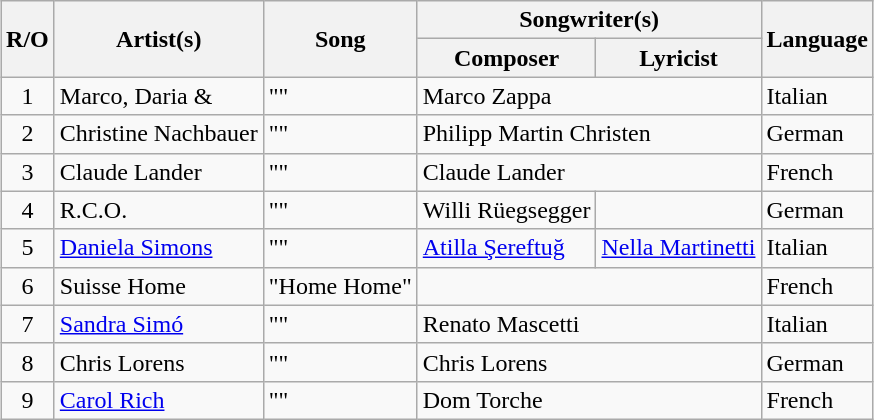<table class="sortable wikitable" style="margin: 1em auto 1em auto; text-align:left">
<tr>
<th rowspan="2">R/O</th>
<th rowspan="2">Artist(s)</th>
<th rowspan="2">Song</th>
<th colspan="2">Songwriter(s)</th>
<th rowspan="2">Language</th>
</tr>
<tr>
<th>Composer</th>
<th>Lyricist</th>
</tr>
<tr>
<td align="center">1</td>
<td>Marco, Daria & </td>
<td>""</td>
<td colspan="2">Marco Zappa</td>
<td>Italian</td>
</tr>
<tr>
<td align="center">2</td>
<td>Christine Nachbauer</td>
<td>""</td>
<td colspan="2">Philipp Martin Christen</td>
<td>German</td>
</tr>
<tr>
<td align="center">3</td>
<td>Claude Lander</td>
<td>""</td>
<td colspan="2">Claude Lander</td>
<td>French</td>
</tr>
<tr>
<td align="center">4</td>
<td>R.C.O.</td>
<td>""</td>
<td>Willi Rüegsegger</td>
<td></td>
<td>German</td>
</tr>
<tr>
<td align="center">5</td>
<td><a href='#'>Daniela Simons</a></td>
<td>""</td>
<td><a href='#'>Atilla Şereftuğ</a></td>
<td><a href='#'>Nella Martinetti</a></td>
<td>Italian</td>
</tr>
<tr>
<td align="center">6</td>
<td>Suisse Home</td>
<td>"Home  Home"</td>
<td colspan="2"></td>
<td>French</td>
</tr>
<tr>
<td align="center">7</td>
<td><a href='#'>Sandra Simó</a></td>
<td>""</td>
<td colspan="2">Renato Mascetti</td>
<td>Italian</td>
</tr>
<tr>
<td align="center">8</td>
<td>Chris Lorens</td>
<td>""</td>
<td colspan="2">Chris Lorens</td>
<td>German</td>
</tr>
<tr>
<td align="center">9</td>
<td><a href='#'>Carol Rich</a></td>
<td>""</td>
<td colspan="2">Dom Torche</td>
<td>French</td>
</tr>
</table>
